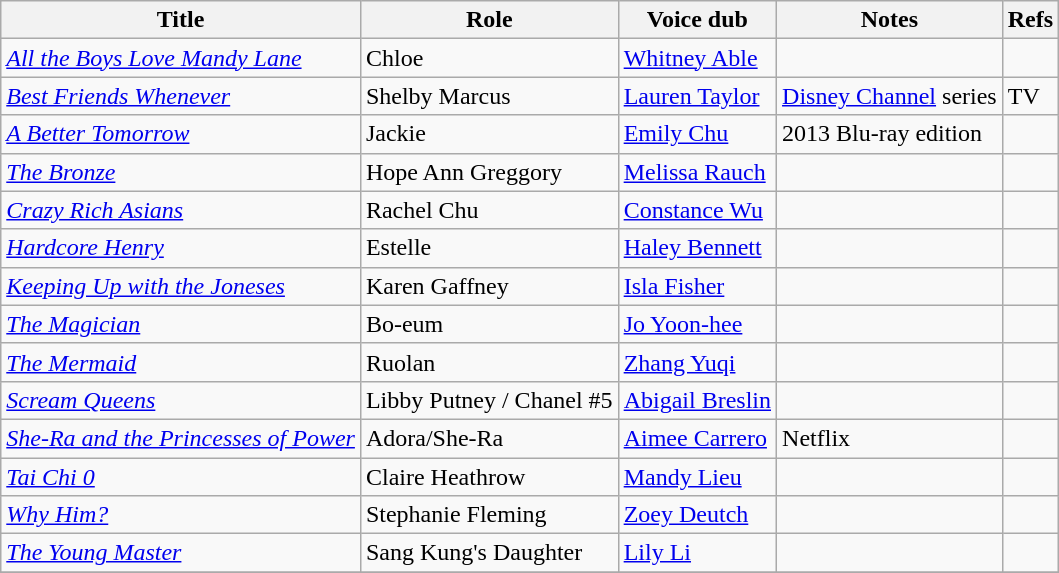<table class="wikitable sortable">
<tr>
<th>Title</th>
<th>Role</th>
<th>Voice dub</th>
<th forclass="unsortable">Notes</th>
<th class="unsortable">Refs</th>
</tr>
<tr>
<td><em><a href='#'>All the Boys Love Mandy Lane</a></em></td>
<td>Chloe</td>
<td><a href='#'>Whitney Able</a></td>
<td></td>
<td></td>
</tr>
<tr>
<td><em><a href='#'>Best Friends Whenever</a></em></td>
<td>Shelby Marcus</td>
<td><a href='#'>Lauren Taylor</a></td>
<td><a href='#'>Disney Channel</a> series</td>
<td><abbr>TV</abbr></td>
</tr>
<tr>
<td><em><a href='#'>A Better Tomorrow</a></em></td>
<td>Jackie</td>
<td><a href='#'>Emily Chu</a></td>
<td>2013 Blu-ray edition</td>
<td></td>
</tr>
<tr>
<td><em><a href='#'>The Bronze</a></em></td>
<td>Hope Ann Greggory</td>
<td><a href='#'>Melissa Rauch</a></td>
<td></td>
<td></td>
</tr>
<tr>
<td><em><a href='#'>Crazy Rich Asians</a></em></td>
<td>Rachel Chu</td>
<td><a href='#'>Constance Wu</a></td>
<td></td>
<td></td>
</tr>
<tr>
<td><em><a href='#'>Hardcore Henry</a></em></td>
<td>Estelle</td>
<td><a href='#'>Haley Bennett</a></td>
<td></td>
<td></td>
</tr>
<tr>
<td><em><a href='#'>Keeping Up with the Joneses</a></em></td>
<td>Karen Gaffney</td>
<td><a href='#'>Isla Fisher</a></td>
<td></td>
<td></td>
</tr>
<tr>
<td><em><a href='#'>The Magician</a></em></td>
<td>Bo-eum</td>
<td><a href='#'>Jo Yoon-hee</a></td>
<td></td>
<td></td>
</tr>
<tr>
<td><em><a href='#'>The Mermaid</a></em></td>
<td>Ruolan</td>
<td><a href='#'>Zhang Yuqi</a></td>
<td></td>
<td></td>
</tr>
<tr>
<td><em><a href='#'>Scream Queens</a></em></td>
<td>Libby Putney / Chanel #5</td>
<td><a href='#'>Abigail Breslin</a></td>
<td></td>
<td></td>
</tr>
<tr>
<td><em><a href='#'>She-Ra and the Princesses of Power</a></em></td>
<td>Adora/She-Ra</td>
<td><a href='#'>Aimee Carrero</a></td>
<td>Netflix</td>
<td></td>
</tr>
<tr>
<td><em><a href='#'>Tai Chi 0</a></em></td>
<td>Claire Heathrow</td>
<td><a href='#'>Mandy Lieu</a></td>
<td></td>
<td></td>
</tr>
<tr>
<td><em><a href='#'>Why Him?</a></em></td>
<td>Stephanie Fleming</td>
<td><a href='#'>Zoey Deutch</a></td>
<td></td>
<td></td>
</tr>
<tr>
<td><em><a href='#'>The Young Master</a></em></td>
<td>Sang Kung's Daughter</td>
<td><a href='#'>Lily Li</a></td>
<td></td>
<td></td>
</tr>
<tr>
</tr>
</table>
